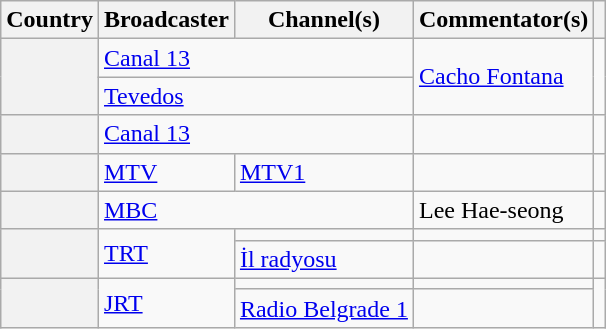<table class="wikitable plainrowheaders">
<tr>
<th scope="col">Country</th>
<th scope="col">Broadcaster</th>
<th scope="col">Channel(s)</th>
<th scope="col">Commentator(s)</th>
<th scope="col"></th>
</tr>
<tr>
<th scope="rowgroup" rowspan="2"></th>
<td colspan="2"><a href='#'>Canal 13</a></td>
<td rowspan="2"><a href='#'>Cacho Fontana</a></td>
<td style="text-align:center" rowspan="2"></td>
</tr>
<tr>
<td colspan="2"><a href='#'>Tevedos</a></td>
</tr>
<tr>
<th scope="row"></th>
<td colspan=2><a href='#'>Canal 13</a></td>
<td></td>
<td style="text-align:center"></td>
</tr>
<tr>
<th scope="row"></th>
<td><a href='#'>MTV</a></td>
<td><a href='#'>MTV1</a></td>
<td></td>
<td style="text-align:center"></td>
</tr>
<tr>
<th scope="row"></th>
<td colspan="2"><a href='#'>MBC</a></td>
<td>Lee Hae-seong</td>
<td style="text-align:center"></td>
</tr>
<tr>
<th scope="rowgroup" rowspan="2"></th>
<td rowspan="2"><a href='#'>TRT</a></td>
<td></td>
<td></td>
<td style="text-align:center"></td>
</tr>
<tr>
<td><a href='#'>İl radyosu</a></td>
<td></td>
<td style="text-align:center"></td>
</tr>
<tr>
<th scope="rowgroup" rowspan="2"></th>
<td rowspan="2"><a href='#'>JRT</a></td>
<td></td>
<td></td>
<td style="text-align:center" rowspan="2"></td>
</tr>
<tr>
<td><a href='#'>Radio Belgrade 1</a></td>
<td></td>
</tr>
</table>
